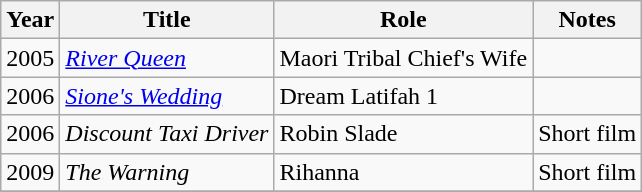<table class="wikitable sortable">
<tr>
<th>Year</th>
<th>Title</th>
<th>Role</th>
<th class="unsortable">Notes</th>
</tr>
<tr>
<td>2005</td>
<td><em><a href='#'>River Queen</a></em></td>
<td>Maori Tribal Chief's Wife</td>
<td></td>
</tr>
<tr>
<td>2006</td>
<td><em><a href='#'>Sione's Wedding</a></em></td>
<td>Dream Latifah 1</td>
<td></td>
</tr>
<tr>
<td>2006</td>
<td><em>Discount Taxi Driver</em></td>
<td>Robin Slade</td>
<td>Short film</td>
</tr>
<tr>
<td>2009</td>
<td><em>The Warning</em></td>
<td>Rihanna</td>
<td>Short film</td>
</tr>
<tr>
</tr>
</table>
